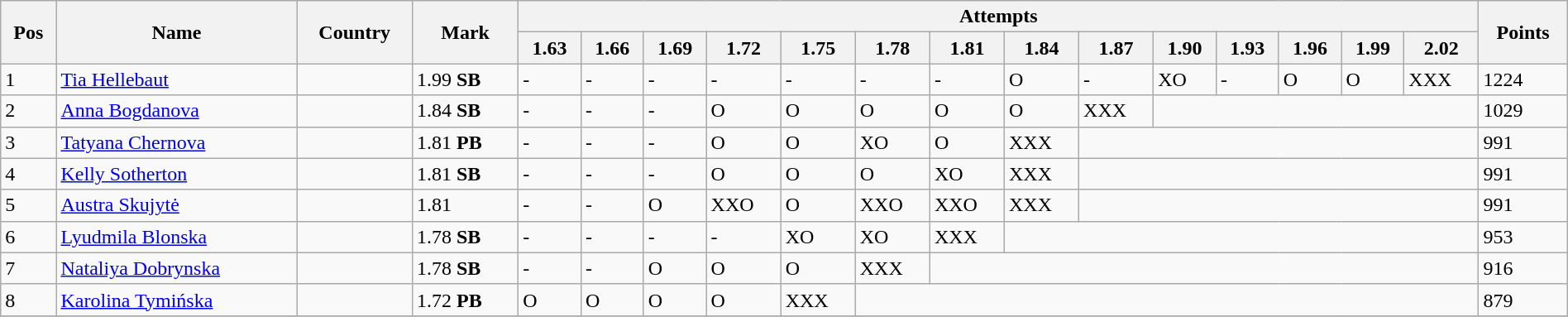<table class="wikitable" width=100%>
<tr>
<th rowspan=2>Pos</th>
<th rowspan=2>Name</th>
<th rowspan=2>Country</th>
<th rowspan=2>Mark</th>
<th colspan=14>Attempts</th>
<th rowspan=2>Points</th>
</tr>
<tr>
<th>1.63</th>
<th>1.66</th>
<th>1.69</th>
<th>1.72</th>
<th>1.75</th>
<th>1.78</th>
<th>1.81</th>
<th>1.84</th>
<th>1.87</th>
<th>1.90</th>
<th>1.93</th>
<th>1.96</th>
<th>1.99</th>
<th>2.02</th>
</tr>
<tr>
<td>1</td>
<td><a href='#'>Tia Hellebaut</a></td>
<td></td>
<td>1.99 <strong>SB</strong></td>
<td>-</td>
<td>-</td>
<td>-</td>
<td>-</td>
<td>-</td>
<td>-</td>
<td>-</td>
<td>O</td>
<td>-</td>
<td>XO</td>
<td>-</td>
<td>O</td>
<td>O</td>
<td>XXX</td>
<td>1224</td>
</tr>
<tr>
<td>2</td>
<td><a href='#'>Anna Bogdanova</a></td>
<td></td>
<td>1.84 <strong>SB</strong></td>
<td>-</td>
<td>-</td>
<td>-</td>
<td>O</td>
<td>O</td>
<td>O</td>
<td>O</td>
<td>O</td>
<td>XXX</td>
<td colspan=5></td>
<td>1029</td>
</tr>
<tr>
<td>3</td>
<td><a href='#'>Tatyana Chernova</a></td>
<td></td>
<td>1.81 <strong>PB</strong></td>
<td>-</td>
<td>-</td>
<td>-</td>
<td>O</td>
<td>O</td>
<td>XO</td>
<td>O</td>
<td>XXX</td>
<td colspan=6></td>
<td>991</td>
</tr>
<tr>
<td>4</td>
<td><a href='#'>Kelly Sotherton</a></td>
<td></td>
<td>1.81 <strong>SB</strong></td>
<td>-</td>
<td>-</td>
<td>-</td>
<td>O</td>
<td>O</td>
<td>O</td>
<td>XO</td>
<td>XXX</td>
<td colspan=6></td>
<td>991</td>
</tr>
<tr>
<td>5</td>
<td><a href='#'>Austra Skujytė</a></td>
<td></td>
<td>1.81</td>
<td>-</td>
<td>-</td>
<td>O</td>
<td>XXO</td>
<td>O</td>
<td>XXO</td>
<td>XXO</td>
<td>XXX</td>
<td colspan=6></td>
<td>991</td>
</tr>
<tr>
<td>6</td>
<td><a href='#'>Lyudmila Blonska</a></td>
<td></td>
<td>1.78 <strong>SB</strong></td>
<td>-</td>
<td>-</td>
<td>-</td>
<td>-</td>
<td>XO</td>
<td>XO</td>
<td>XXX</td>
<td colspan=7></td>
<td>953</td>
</tr>
<tr>
<td>7</td>
<td><a href='#'>Nataliya Dobrynska</a></td>
<td></td>
<td>1.78 <strong>SB</strong></td>
<td>-</td>
<td>-</td>
<td>O</td>
<td>O</td>
<td>O</td>
<td>XXX</td>
<td colspan=8></td>
<td>916</td>
</tr>
<tr>
<td>8</td>
<td><a href='#'>Karolina Tymińska</a></td>
<td></td>
<td>1.72 <strong>PB</strong></td>
<td>O</td>
<td>O</td>
<td>O</td>
<td>O</td>
<td>XXX</td>
<td colspan=9></td>
<td>879</td>
</tr>
<tr>
</tr>
</table>
